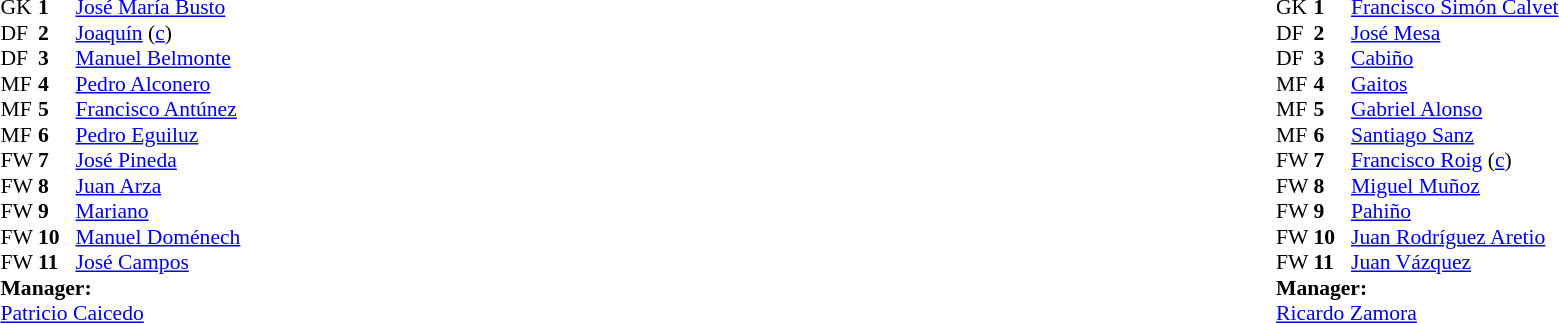<table width="100%">
<tr>
<td valign="top" width="50%"><br><table style="font-size: 90%" cellspacing="0" cellpadding="0">
<tr>
<td colspan="4"></td>
</tr>
<tr>
<th width="25"></th>
<th width="25"></th>
</tr>
<tr>
<td>GK</td>
<td><strong>1</strong></td>
<td> <a href='#'>José María Busto</a></td>
</tr>
<tr>
<td>DF</td>
<td><strong>2</strong></td>
<td> <a href='#'>Joaquín</a> (<a href='#'>c</a>)</td>
</tr>
<tr>
<td>DF</td>
<td><strong>3</strong></td>
<td> <a href='#'>Manuel Belmonte</a></td>
</tr>
<tr>
<td>MF</td>
<td><strong>4</strong></td>
<td> <a href='#'>Pedro Alconero</a></td>
</tr>
<tr>
<td>MF</td>
<td><strong>5</strong></td>
<td> <a href='#'>Francisco Antúnez</a></td>
</tr>
<tr>
<td>MF</td>
<td><strong>6</strong></td>
<td> <a href='#'>Pedro Eguiluz</a></td>
</tr>
<tr>
<td>FW</td>
<td><strong>7</strong></td>
<td> <a href='#'>José Pineda</a></td>
</tr>
<tr>
<td>FW</td>
<td><strong>8</strong></td>
<td> <a href='#'>Juan Arza</a></td>
</tr>
<tr>
<td>FW</td>
<td><strong>9</strong></td>
<td> <a href='#'>Mariano</a></td>
</tr>
<tr>
<td>FW</td>
<td><strong>10</strong></td>
<td> <a href='#'>Manuel Doménech</a></td>
</tr>
<tr>
<td>FW</td>
<td><strong>11</strong></td>
<td> <a href='#'>José Campos</a></td>
</tr>
<tr>
<td colspan=4><strong>Manager:</strong></td>
</tr>
<tr>
<td colspan="4"> <a href='#'>Patricio Caicedo</a></td>
</tr>
</table>
</td>
<td valign="top" width="50%"><br><table style="font-size: 90%" cellspacing="0" cellpadding="0" align=center>
<tr>
<td colspan="4"></td>
</tr>
<tr>
<th width="25"></th>
<th width="25"></th>
</tr>
<tr>
<td>GK</td>
<td><strong>1</strong></td>
<td> <a href='#'>Francisco Simón Calvet</a></td>
</tr>
<tr>
<td>DF</td>
<td><strong>2</strong></td>
<td> <a href='#'>José Mesa</a></td>
</tr>
<tr>
<td>DF</td>
<td><strong>3</strong></td>
<td> <a href='#'>Cabiño</a></td>
</tr>
<tr>
<td>MF</td>
<td><strong>4</strong></td>
<td> <a href='#'>Gaitos</a></td>
</tr>
<tr>
<td>MF</td>
<td><strong>5</strong></td>
<td> <a href='#'>Gabriel Alonso</a></td>
</tr>
<tr>
<td>MF</td>
<td><strong>6</strong></td>
<td> <a href='#'>Santiago Sanz</a></td>
</tr>
<tr>
<td>FW</td>
<td><strong>7</strong></td>
<td> <a href='#'>Francisco Roig</a> (<a href='#'>c</a>)</td>
</tr>
<tr>
<td>FW</td>
<td><strong>8</strong></td>
<td> <a href='#'>Miguel Muñoz</a></td>
</tr>
<tr>
<td>FW</td>
<td><strong>9</strong></td>
<td> <a href='#'>Pahiño</a></td>
</tr>
<tr>
<td>FW</td>
<td><strong>10</strong></td>
<td> <a href='#'>Juan Rodríguez Aretio</a></td>
</tr>
<tr>
<td>FW</td>
<td><strong>11</strong></td>
<td> <a href='#'>Juan Vázquez</a></td>
</tr>
<tr>
<td colspan=4><strong>Manager:</strong></td>
</tr>
<tr>
<td colspan="4"> <a href='#'>Ricardo Zamora</a></td>
</tr>
<tr>
</tr>
</table>
</td>
</tr>
</table>
